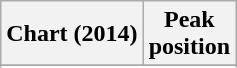<table class="wikitable sortable plainrowheaders">
<tr>
<th scope="col">Chart (2014)</th>
<th scope="col">Peak<br>position</th>
</tr>
<tr>
</tr>
<tr>
</tr>
<tr>
</tr>
</table>
